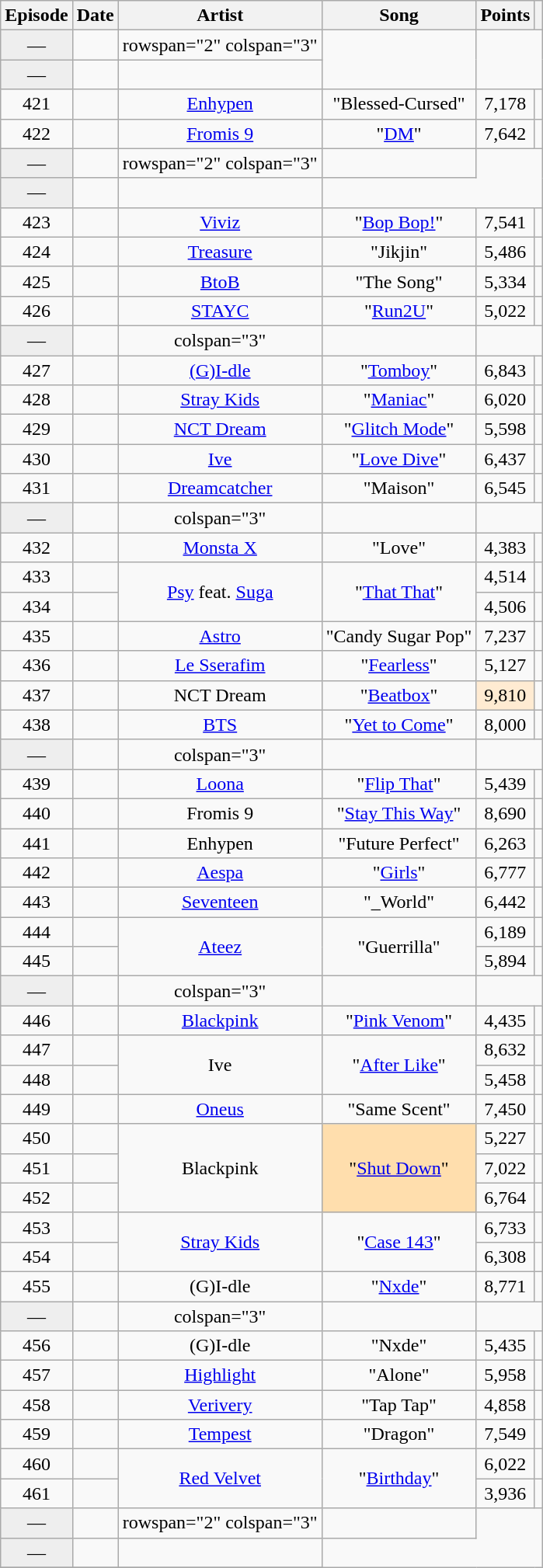<table class="sortable wikitable" style="text-align:center">
<tr>
<th>Episode</th>
<th>Date</th>
<th>Artist</th>
<th>Song</th>
<th>Points</th>
<th class=unsortable></th>
</tr>
<tr>
<td style="background:#eee;">—</td>
<td></td>
<td>rowspan="2" colspan="3" </td>
<td rowspan="2"></td>
</tr>
<tr>
<td style="background:#eee;">—</td>
<td></td>
</tr>
<tr>
<td>421</td>
<td></td>
<td><a href='#'>Enhypen</a></td>
<td>"Blessed-Cursed"</td>
<td>7,178</td>
<td></td>
</tr>
<tr>
<td>422</td>
<td></td>
<td><a href='#'>Fromis 9</a></td>
<td>"<a href='#'>DM</a>"</td>
<td>7,642</td>
<td></td>
</tr>
<tr>
<td style="background:#eee;">—</td>
<td></td>
<td>rowspan="2" colspan="3" </td>
<td></td>
</tr>
<tr>
<td style="background:#eee;">—</td>
<td></td>
<td></td>
</tr>
<tr>
<td>423</td>
<td></td>
<td><a href='#'>Viviz</a></td>
<td>"<a href='#'>Bop Bop!</a>"</td>
<td>7,541</td>
<td></td>
</tr>
<tr>
<td>424</td>
<td></td>
<td><a href='#'>Treasure</a></td>
<td>"Jikjin"</td>
<td>5,486</td>
<td></td>
</tr>
<tr>
<td>425</td>
<td></td>
<td><a href='#'>BtoB</a></td>
<td>"The Song"</td>
<td>5,334</td>
<td></td>
</tr>
<tr>
<td>426</td>
<td></td>
<td><a href='#'>STAYC</a></td>
<td>"<a href='#'>Run2U</a>"</td>
<td>5,022</td>
<td></td>
</tr>
<tr>
<td style="background:#eee;">—</td>
<td></td>
<td>colspan="3" </td>
<td></td>
</tr>
<tr>
<td>427</td>
<td></td>
<td><a href='#'>(G)I-dle</a></td>
<td>"<a href='#'>Tomboy</a>"</td>
<td>6,843</td>
<td></td>
</tr>
<tr>
<td>428</td>
<td></td>
<td><a href='#'>Stray Kids</a></td>
<td>"<a href='#'>Maniac</a>"</td>
<td>6,020</td>
<td></td>
</tr>
<tr>
<td>429</td>
<td></td>
<td><a href='#'>NCT Dream</a></td>
<td>"<a href='#'>Glitch Mode</a>"</td>
<td>5,598</td>
<td></td>
</tr>
<tr>
<td>430</td>
<td></td>
<td><a href='#'>Ive</a></td>
<td>"<a href='#'>Love Dive</a>"</td>
<td>6,437</td>
<td></td>
</tr>
<tr>
<td>431</td>
<td></td>
<td><a href='#'>Dreamcatcher</a></td>
<td>"Maison"</td>
<td>6,545</td>
<td></td>
</tr>
<tr>
<td style="background:#eee;">—</td>
<td></td>
<td>colspan="3" </td>
<td></td>
</tr>
<tr>
<td>432</td>
<td></td>
<td><a href='#'>Monsta X</a></td>
<td>"Love"</td>
<td>4,383</td>
<td></td>
</tr>
<tr>
<td>433</td>
<td></td>
<td rowspan="2"><a href='#'>Psy</a> feat. <a href='#'>Suga</a></td>
<td rowspan="2">"<a href='#'>That That</a>"</td>
<td>4,514</td>
<td></td>
</tr>
<tr>
<td>434</td>
<td></td>
<td>4,506</td>
<td></td>
</tr>
<tr>
<td>435</td>
<td></td>
<td><a href='#'>Astro</a></td>
<td>"Candy Sugar Pop"</td>
<td>7,237</td>
<td></td>
</tr>
<tr>
<td>436</td>
<td></td>
<td><a href='#'>Le Sserafim</a></td>
<td>"<a href='#'>Fearless</a>"</td>
<td>5,127</td>
<td></td>
</tr>
<tr>
<td>437</td>
<td></td>
<td>NCT Dream</td>
<td>"<a href='#'>Beatbox</a>"</td>
<td style="background: #ffebd2;">9,810</td>
<td></td>
</tr>
<tr>
<td>438</td>
<td></td>
<td><a href='#'>BTS</a></td>
<td>"<a href='#'>Yet to Come</a>"</td>
<td>8,000</td>
<td></td>
</tr>
<tr>
<td style="background:#eee;">—</td>
<td></td>
<td>colspan="3" </td>
<td></td>
</tr>
<tr>
<td>439</td>
<td></td>
<td><a href='#'>Loona</a></td>
<td>"<a href='#'>Flip That</a>"</td>
<td>5,439</td>
<td></td>
</tr>
<tr>
<td>440</td>
<td></td>
<td>Fromis 9</td>
<td>"<a href='#'>Stay This Way</a>"</td>
<td>8,690</td>
<td></td>
</tr>
<tr>
<td>441</td>
<td></td>
<td>Enhypen</td>
<td>"Future Perfect"</td>
<td>6,263</td>
<td></td>
</tr>
<tr>
<td>442</td>
<td></td>
<td><a href='#'>Aespa</a></td>
<td>"<a href='#'>Girls</a>"</td>
<td>6,777</td>
<td></td>
</tr>
<tr>
<td>443</td>
<td></td>
<td><a href='#'>Seventeen</a></td>
<td>"_World"</td>
<td>6,442</td>
<td></td>
</tr>
<tr>
<td>444</td>
<td></td>
<td rowspan="2"><a href='#'>Ateez</a></td>
<td rowspan="2">"Guerrilla"</td>
<td>6,189</td>
<td></td>
</tr>
<tr>
<td>445</td>
<td></td>
<td>5,894</td>
<td></td>
</tr>
<tr>
<td style="background:#eee;">—</td>
<td></td>
<td>colspan="3" </td>
<td></td>
</tr>
<tr>
<td>446</td>
<td></td>
<td><a href='#'>Blackpink</a></td>
<td>"<a href='#'>Pink Venom</a>"</td>
<td>4,435</td>
<td></td>
</tr>
<tr>
<td>447</td>
<td></td>
<td rowspan="2">Ive</td>
<td rowspan="2">"<a href='#'>After Like</a>"</td>
<td>8,632</td>
<td></td>
</tr>
<tr>
<td>448</td>
<td></td>
<td>5,458</td>
<td></td>
</tr>
<tr>
<td>449</td>
<td></td>
<td><a href='#'>Oneus</a></td>
<td>"Same Scent"</td>
<td>7,450</td>
<td></td>
</tr>
<tr>
<td>450</td>
<td></td>
<td rowspan="3">Blackpink</td>
<td style="background-color:#FFDEAD" rowspan="3">"<a href='#'>Shut Down</a>"</td>
<td>5,227</td>
<td></td>
</tr>
<tr>
<td>451</td>
<td></td>
<td>7,022</td>
<td></td>
</tr>
<tr>
<td>452</td>
<td></td>
<td>6,764</td>
<td></td>
</tr>
<tr>
<td>453</td>
<td></td>
<td rowspan="2"><a href='#'>Stray Kids</a></td>
<td rowspan="2">"<a href='#'>Case 143</a>"</td>
<td>6,733</td>
<td></td>
</tr>
<tr>
<td>454</td>
<td></td>
<td>6,308</td>
<td></td>
</tr>
<tr>
<td>455</td>
<td></td>
<td>(G)I-dle</td>
<td>"<a href='#'>Nxde</a>"</td>
<td>8,771</td>
<td></td>
</tr>
<tr>
<td style="background:#eee;">—</td>
<td></td>
<td>colspan="3" </td>
<td></td>
</tr>
<tr>
<td>456</td>
<td></td>
<td>(G)I-dle</td>
<td>"Nxde"</td>
<td>5,435</td>
<td></td>
</tr>
<tr>
<td>457</td>
<td></td>
<td><a href='#'>Highlight</a></td>
<td>"Alone"</td>
<td>5,958</td>
<td></td>
</tr>
<tr>
<td>458</td>
<td></td>
<td><a href='#'>Verivery</a></td>
<td>"Tap Tap"</td>
<td>4,858</td>
<td></td>
</tr>
<tr>
<td>459</td>
<td></td>
<td><a href='#'>Tempest</a></td>
<td>"Dragon"</td>
<td>7,549</td>
<td></td>
</tr>
<tr>
<td>460</td>
<td></td>
<td rowspan="2"><a href='#'>Red Velvet</a></td>
<td rowspan="2">"<a href='#'>Birthday</a>"</td>
<td>6,022</td>
<td></td>
</tr>
<tr>
<td>461</td>
<td></td>
<td>3,936</td>
<td></td>
</tr>
<tr>
<td style="background:#eee;">—</td>
<td></td>
<td>rowspan="2" colspan="3" </td>
<td></td>
</tr>
<tr>
<td style="background:#eee;">—</td>
<td></td>
<td></td>
</tr>
<tr>
</tr>
</table>
